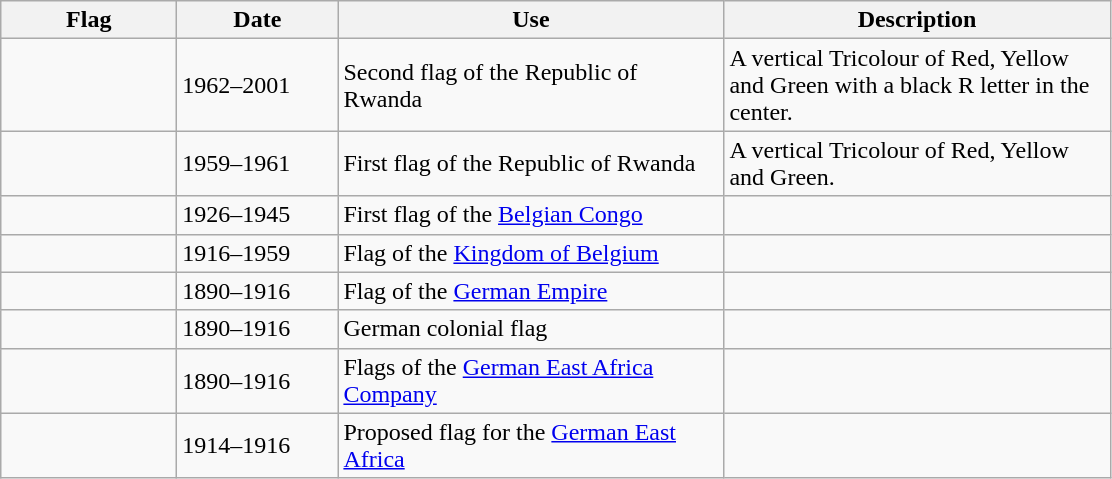<table class="wikitable">
<tr>
<th style="width:110px;">Flag</th>
<th style="width:100px;">Date</th>
<th style="width:250px;">Use</th>
<th style="width:250px;">Description</th>
</tr>
<tr>
<td></td>
<td>1962–2001</td>
<td>Second flag of the Republic of Rwanda</td>
<td>A vertical Tricolour of Red, Yellow and Green with a black R letter in the center.</td>
</tr>
<tr>
<td></td>
<td>1959–1961</td>
<td>First flag of the Republic of Rwanda</td>
<td>A vertical Tricolour of Red, Yellow and Green.</td>
</tr>
<tr>
<td></td>
<td>1926–1945</td>
<td>First flag of the <a href='#'>Belgian Congo</a></td>
<td></td>
</tr>
<tr>
<td></td>
<td>1916–1959</td>
<td>Flag of the <a href='#'>Kingdom of Belgium</a></td>
<td></td>
</tr>
<tr>
<td></td>
<td>1890–1916</td>
<td>Flag of the <a href='#'>German Empire</a></td>
<td></td>
</tr>
<tr>
<td></td>
<td>1890–1916</td>
<td>German colonial flag</td>
<td></td>
</tr>
<tr>
<td><br></td>
<td>1890–1916</td>
<td>Flags of the <a href='#'>German East Africa Company</a></td>
<td></td>
</tr>
<tr>
<td></td>
<td>1914–1916</td>
<td>Proposed flag for the <a href='#'>German East Africa</a></td>
<td></td>
</tr>
</table>
